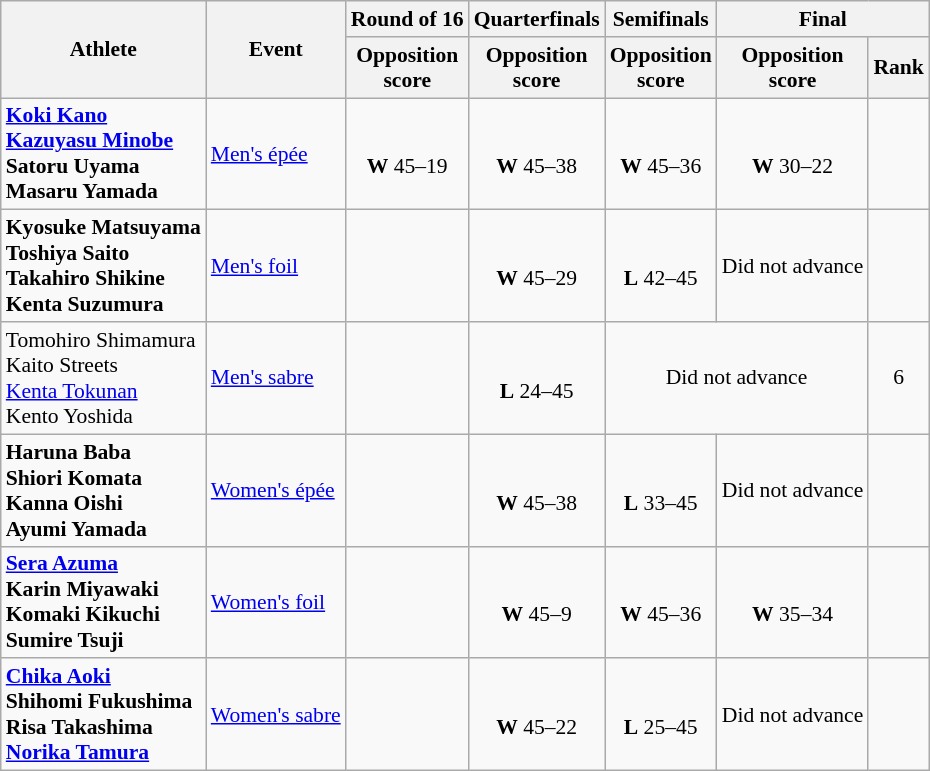<table class=wikitable style=font-size:90%;text-align:center>
<tr>
<th rowspan="2">Athlete</th>
<th rowspan="2">Event</th>
<th>Round of 16</th>
<th>Quarterfinals</th>
<th>Semifinals</th>
<th colspan="2">Final</th>
</tr>
<tr>
<th>Opposition<br> score</th>
<th>Opposition<br> score</th>
<th>Opposition<br> score</th>
<th>Opposition<br> score</th>
<th>Rank</th>
</tr>
<tr>
<td style="text-align:left"><strong><a href='#'>Koki Kano</a><br><a href='#'>Kazuyasu Minobe</a><br>Satoru Uyama<br>Masaru Yamada</strong></td>
<td style="text-align:left"><a href='#'>Men's épée</a></td>
<td><br><strong>W</strong> 45–19</td>
<td><br><strong>W</strong> 45–38</td>
<td><br><strong>W</strong> 45–36</td>
<td><br><strong>W</strong> 30–22</td>
<td></td>
</tr>
<tr>
<td style="text-align:left"><strong>Kyosuke Matsuyama<br>Toshiya Saito<br>Takahiro Shikine<br>Kenta Suzumura</strong></td>
<td style="text-align:left"><a href='#'>Men's foil</a></td>
<td></td>
<td><br><strong>W</strong> 45–29</td>
<td><br><strong>L</strong> 42–45</td>
<td>Did not advance</td>
<td></td>
</tr>
<tr>
<td style="text-align:left">Tomohiro Shimamura<br>Kaito Streets<br><a href='#'>Kenta Tokunan</a><br>Kento Yoshida</td>
<td style="text-align:left"><a href='#'>Men's sabre</a></td>
<td></td>
<td><br><strong>L</strong> 24–45</td>
<td colspan=2>Did not advance</td>
<td>6</td>
</tr>
<tr>
<td style="text-align:left"><strong>Haruna Baba<br>Shiori Komata<br>Kanna Oishi<br>Ayumi Yamada</strong></td>
<td style="text-align:left"><a href='#'>Women's épée</a></td>
<td></td>
<td><br><strong>W</strong> 45–38</td>
<td><br><strong>L</strong> 33–45</td>
<td>Did not advance</td>
<td></td>
</tr>
<tr>
<td style="text-align:left"><strong><a href='#'>Sera Azuma</a><br>Karin Miyawaki<br>Komaki Kikuchi<br>Sumire Tsuji</strong></td>
<td style="text-align:left"><a href='#'>Women's foil</a></td>
<td></td>
<td><br><strong>W</strong> 45–9</td>
<td><br><strong>W</strong> 45–36</td>
<td><br><strong>W</strong> 35–34</td>
<td></td>
</tr>
<tr>
<td style="text-align:left"><strong><a href='#'>Chika Aoki</a><br>Shihomi Fukushima<br>Risa Takashima<br><a href='#'>Norika Tamura</a></strong></td>
<td style="text-align:left"><a href='#'>Women's sabre</a></td>
<td></td>
<td><br><strong>W</strong> 45–22</td>
<td><br><strong>L</strong> 25–45</td>
<td>Did not advance</td>
<td></td>
</tr>
</table>
